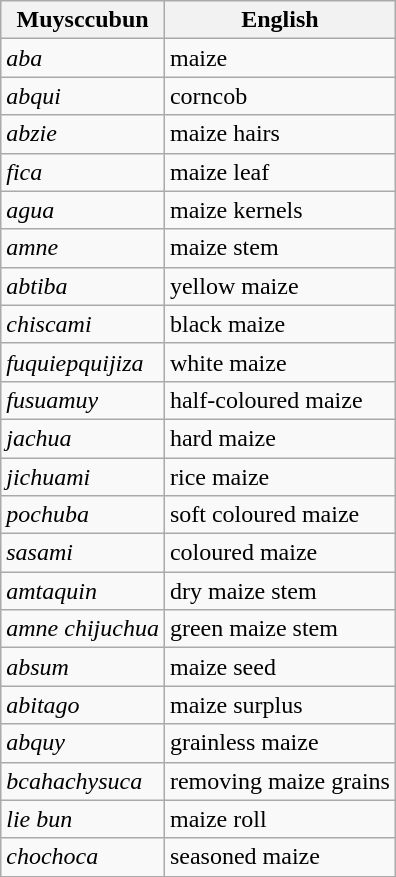<table class="wikitable sortable">
<tr>
<th>Muysccubun</th>
<th>English</th>
</tr>
<tr>
<td><em>aba</em></td>
<td>maize</td>
</tr>
<tr>
<td><em>abqui</em></td>
<td>corncob</td>
</tr>
<tr>
<td><em>abzie</em></td>
<td>maize hairs</td>
</tr>
<tr>
<td><em>fica</em></td>
<td>maize leaf</td>
</tr>
<tr>
<td><em>agua</em></td>
<td>maize kernels</td>
</tr>
<tr>
<td><em>amne</em></td>
<td>maize stem</td>
</tr>
<tr>
<td><em>abtiba</em></td>
<td>yellow maize</td>
</tr>
<tr>
<td><em>chiscami</em></td>
<td>black maize</td>
</tr>
<tr>
<td><em>fuquiepquijiza</em></td>
<td>white maize</td>
</tr>
<tr>
<td><em>fusuamuy</em></td>
<td>half-coloured maize</td>
</tr>
<tr>
<td><em>jachua</em></td>
<td>hard maize</td>
</tr>
<tr>
<td><em>jichuami</em></td>
<td>rice maize</td>
</tr>
<tr>
<td><em>pochuba</em></td>
<td>soft coloured maize</td>
</tr>
<tr>
<td><em>sasami</em></td>
<td>coloured maize</td>
</tr>
<tr>
<td><em>amtaquin</em></td>
<td>dry maize stem</td>
</tr>
<tr>
<td><em>amne chijuchua</em></td>
<td>green maize stem</td>
</tr>
<tr>
<td><em>absum</em></td>
<td>maize seed</td>
</tr>
<tr>
<td><em>abitago</em></td>
<td>maize surplus</td>
</tr>
<tr>
<td><em>abquy</em></td>
<td>grainless maize</td>
</tr>
<tr>
<td><em>bcahachysuca</em></td>
<td>removing maize grains</td>
</tr>
<tr>
<td><em>lie bun</em></td>
<td>maize roll</td>
</tr>
<tr>
<td><em>chochoca</em></td>
<td>seasoned maize</td>
</tr>
<tr>
</tr>
</table>
